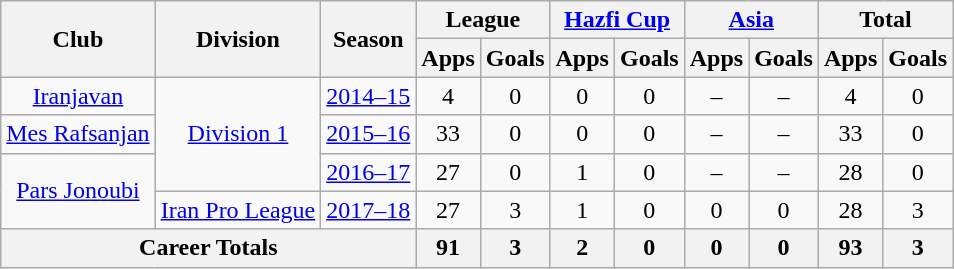<table class="wikitable" style="text-align: center;">
<tr>
<th rowspan="2">Club</th>
<th rowspan="2">Division</th>
<th rowspan="2">Season</th>
<th colspan="2">League</th>
<th colspan="2"><a href='#'>Hazfi Cup</a></th>
<th colspan="2"><a href='#'>Asia</a></th>
<th colspan="2">Total</th>
</tr>
<tr>
<th>Apps</th>
<th>Goals</th>
<th>Apps</th>
<th>Goals</th>
<th>Apps</th>
<th>Goals</th>
<th>Apps</th>
<th>Goals</th>
</tr>
<tr>
<td><a href='#'>Iranjavan</a></td>
<td rowspan="3"><a href='#'>Division 1</a></td>
<td><a href='#'>2014–15</a></td>
<td>4</td>
<td>0</td>
<td>0</td>
<td>0</td>
<td>–</td>
<td>–</td>
<td>4</td>
<td>0</td>
</tr>
<tr>
<td><a href='#'>Mes Rafsanjan</a></td>
<td><a href='#'>2015–16</a></td>
<td>33</td>
<td>0</td>
<td>0</td>
<td>0</td>
<td>–</td>
<td>–</td>
<td>33</td>
<td>0</td>
</tr>
<tr>
<td rowspan="2"><a href='#'>Pars Jonoubi</a></td>
<td><a href='#'>2016–17</a></td>
<td>27</td>
<td>0</td>
<td>1</td>
<td>0</td>
<td>–</td>
<td>–</td>
<td>28</td>
<td>0</td>
</tr>
<tr>
<td rowspan="1"><a href='#'>Iran Pro League</a></td>
<td><a href='#'>2017–18</a></td>
<td>27</td>
<td>3</td>
<td>1</td>
<td>0</td>
<td>0</td>
<td>0</td>
<td>28</td>
<td>3</td>
</tr>
<tr>
<th colspan=3>Career Totals</th>
<th>91</th>
<th>3</th>
<th>2</th>
<th>0</th>
<th>0</th>
<th>0</th>
<th>93</th>
<th>3</th>
</tr>
</table>
